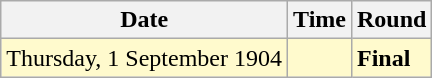<table class="wikitable">
<tr>
<th>Date</th>
<th>Time</th>
<th>Round</th>
</tr>
<tr style=background:lemonchiffon>
<td>Thursday, 1 September 1904</td>
<td></td>
<td><strong>Final</strong></td>
</tr>
</table>
